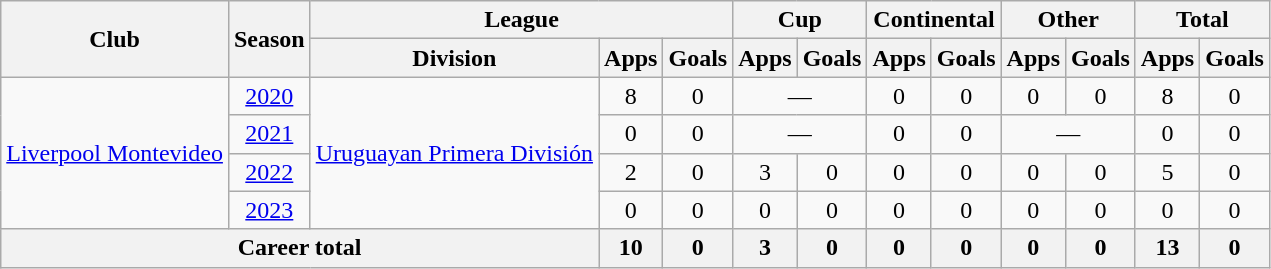<table class="wikitable" Style="text-align: center">
<tr>
<th rowspan="2">Club</th>
<th rowspan="2">Season</th>
<th colspan="3">League</th>
<th colspan="2">Cup</th>
<th colspan="2">Continental</th>
<th colspan="2">Other</th>
<th colspan="2">Total</th>
</tr>
<tr>
<th>Division</th>
<th>Apps</th>
<th>Goals</th>
<th>Apps</th>
<th>Goals</th>
<th>Apps</th>
<th>Goals</th>
<th>Apps</th>
<th>Goals</th>
<th>Apps</th>
<th>Goals</th>
</tr>
<tr>
<td rowspan="4"><a href='#'>Liverpool Montevideo</a></td>
<td><a href='#'>2020</a></td>
<td rowspan="4"><a href='#'>Uruguayan Primera División</a></td>
<td>8</td>
<td>0</td>
<td colspan="2">—</td>
<td>0</td>
<td>0</td>
<td>0</td>
<td>0</td>
<td>8</td>
<td>0</td>
</tr>
<tr>
<td><a href='#'>2021</a></td>
<td>0</td>
<td>0</td>
<td colspan="2">—</td>
<td>0</td>
<td>0</td>
<td colspan="2">—</td>
<td>0</td>
<td>0</td>
</tr>
<tr>
<td><a href='#'>2022</a></td>
<td>2</td>
<td>0</td>
<td>3</td>
<td>0</td>
<td>0</td>
<td>0</td>
<td>0</td>
<td>0</td>
<td>5</td>
<td>0</td>
</tr>
<tr>
<td><a href='#'>2023</a></td>
<td>0</td>
<td>0</td>
<td>0</td>
<td>0</td>
<td>0</td>
<td>0</td>
<td>0</td>
<td>0</td>
<td>0</td>
<td>0</td>
</tr>
<tr>
<th colspan="3">Career total</th>
<th>10</th>
<th>0</th>
<th>3</th>
<th>0</th>
<th>0</th>
<th>0</th>
<th>0</th>
<th>0</th>
<th>13</th>
<th>0</th>
</tr>
</table>
